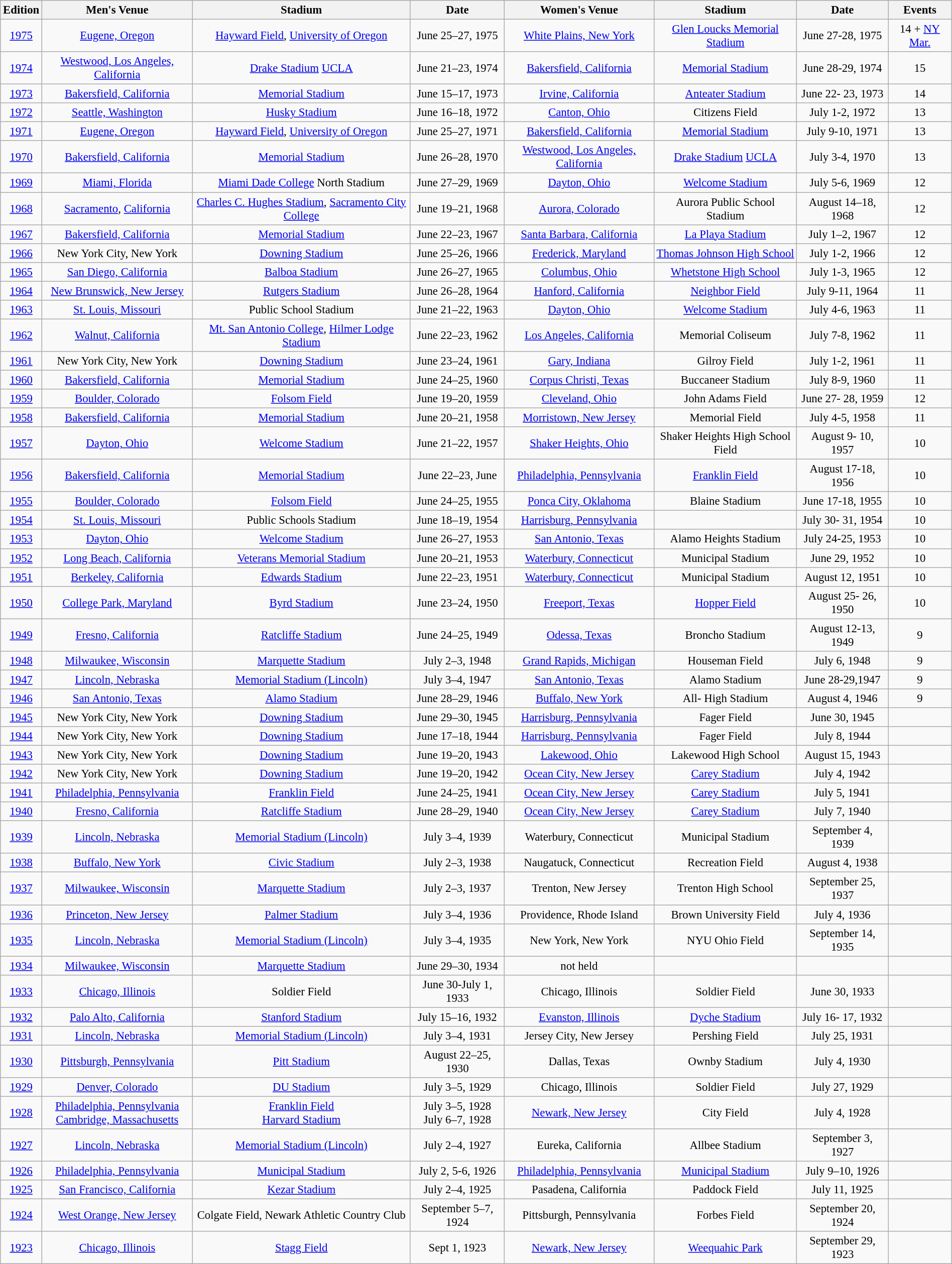<table class="wikitable"  style="text-align:center; font-size:95%; width:100%;">
<tr>
<th>Edition</th>
<th>Men's Venue</th>
<th>Stadium</th>
<th>Date</th>
<th>Women's Venue</th>
<th>Stadium</th>
<th>Date</th>
<th>Events</th>
</tr>
<tr>
<td><a href='#'>1975</a></td>
<td><a href='#'>Eugene, Oregon</a></td>
<td><a href='#'>Hayward Field</a>, <a href='#'>University of Oregon</a></td>
<td>June 25–27, 1975</td>
<td><a href='#'>White Plains, New York</a></td>
<td><a href='#'>Glen Loucks Memorial Stadium</a></td>
<td>June 27-28, 1975</td>
<td>14 + <a href='#'>NY Mar.</a></td>
</tr>
<tr>
<td><a href='#'>1974</a></td>
<td><a href='#'>Westwood, Los Angeles, California</a></td>
<td><a href='#'>Drake Stadium</a> <a href='#'>UCLA</a></td>
<td>June 21–23, 1974</td>
<td><a href='#'>Bakersfield, California</a></td>
<td><a href='#'>Memorial Stadium</a></td>
<td>June 28-29, 1974</td>
<td>15</td>
</tr>
<tr>
<td><a href='#'>1973</a></td>
<td><a href='#'>Bakersfield, California</a></td>
<td><a href='#'>Memorial Stadium</a></td>
<td>June 15–17, 1973</td>
<td><a href='#'>Irvine, California</a></td>
<td><a href='#'>Anteater Stadium</a></td>
<td>June 22- 23, 1973</td>
<td>14</td>
</tr>
<tr>
<td><a href='#'>1972</a></td>
<td><a href='#'>Seattle, Washington</a></td>
<td><a href='#'>Husky Stadium</a></td>
<td>June 16–18, 1972</td>
<td><a href='#'>Canton, Ohio</a></td>
<td>Citizens Field</td>
<td>July 1-2, 1972</td>
<td>13</td>
</tr>
<tr>
<td><a href='#'>1971</a></td>
<td><a href='#'>Eugene, Oregon</a></td>
<td><a href='#'>Hayward Field</a>, <a href='#'>University of Oregon</a></td>
<td>June 25–27, 1971</td>
<td><a href='#'>Bakersfield, California</a></td>
<td><a href='#'>Memorial Stadium</a></td>
<td>July 9-10, 1971</td>
<td>13</td>
</tr>
<tr>
<td><a href='#'>1970</a></td>
<td><a href='#'>Bakersfield, California</a></td>
<td><a href='#'>Memorial Stadium</a></td>
<td>June 26–28, 1970</td>
<td><a href='#'>Westwood, Los Angeles, California</a></td>
<td><a href='#'>Drake Stadium</a> <a href='#'>UCLA</a></td>
<td>July 3-4, 1970</td>
<td>13</td>
</tr>
<tr>
<td><a href='#'>1969</a></td>
<td><a href='#'>Miami, Florida</a></td>
<td><a href='#'>Miami Dade College</a> North Stadium</td>
<td>June 27–29, 1969</td>
<td><a href='#'>Dayton, Ohio</a></td>
<td><a href='#'>Welcome Stadium</a></td>
<td>July 5-6, 1969</td>
<td>12</td>
</tr>
<tr>
<td><a href='#'>1968</a></td>
<td><a href='#'>Sacramento</a>, <a href='#'>California</a></td>
<td><a href='#'>Charles C. Hughes Stadium</a>, <a href='#'>Sacramento City College</a></td>
<td>June 19–21, 1968</td>
<td><a href='#'>Aurora, Colorado</a></td>
<td>Aurora Public School Stadium</td>
<td>August 14–18, 1968</td>
<td>12</td>
</tr>
<tr>
<td><a href='#'>1967</a></td>
<td><a href='#'>Bakersfield, California</a></td>
<td><a href='#'>Memorial Stadium</a></td>
<td>June 22–23, 1967</td>
<td><a href='#'>Santa Barbara, California</a></td>
<td><a href='#'>La Playa Stadium</a></td>
<td>July 1–2, 1967</td>
<td>12</td>
</tr>
<tr>
<td><a href='#'>1966</a></td>
<td>New York City, New York</td>
<td><a href='#'>Downing Stadium</a></td>
<td>June 25–26, 1966</td>
<td><a href='#'>Frederick, Maryland</a></td>
<td><a href='#'>Thomas Johnson High School</a></td>
<td>July 1-2, 1966</td>
<td>12</td>
</tr>
<tr>
<td><a href='#'>1965</a></td>
<td><a href='#'>San Diego, California</a></td>
<td><a href='#'>Balboa Stadium</a></td>
<td>June 26–27, 1965</td>
<td><a href='#'>Columbus, Ohio</a></td>
<td><a href='#'>Whetstone High School</a></td>
<td>July 1-3, 1965</td>
<td>12</td>
</tr>
<tr>
<td><a href='#'>1964</a></td>
<td><a href='#'>New Brunswick, New Jersey</a></td>
<td><a href='#'>Rutgers Stadium</a></td>
<td>June 26–28, 1964</td>
<td><a href='#'>Hanford, California</a></td>
<td><a href='#'>Neighbor Field</a></td>
<td>July 9-11, 1964</td>
<td>11</td>
</tr>
<tr>
<td><a href='#'>1963</a></td>
<td><a href='#'>St. Louis, Missouri</a></td>
<td>Public School Stadium</td>
<td>June 21–22, 1963</td>
<td><a href='#'>Dayton, Ohio</a></td>
<td><a href='#'>Welcome Stadium</a></td>
<td>July 4-6, 1963</td>
<td>11</td>
</tr>
<tr>
<td><a href='#'>1962</a></td>
<td><a href='#'>Walnut, California</a></td>
<td><a href='#'>Mt. San Antonio College</a>, <a href='#'>Hilmer Lodge Stadium</a></td>
<td>June 22–23, 1962</td>
<td><a href='#'>Los Angeles, California</a></td>
<td>Memorial Coliseum</td>
<td>July 7-8, 1962</td>
<td>11</td>
</tr>
<tr>
<td><a href='#'>1961</a></td>
<td>New York City, New York</td>
<td><a href='#'>Downing Stadium</a></td>
<td>June 23–24, 1961</td>
<td><a href='#'>Gary, Indiana</a></td>
<td>Gilroy Field</td>
<td>July 1-2, 1961</td>
<td>11</td>
</tr>
<tr>
<td><a href='#'>1960</a></td>
<td><a href='#'>Bakersfield, California</a></td>
<td><a href='#'>Memorial Stadium</a></td>
<td>June 24–25, 1960</td>
<td><a href='#'>Corpus Christi, Texas</a></td>
<td>Buccaneer Stadium</td>
<td>July 8-9, 1960</td>
<td>11</td>
</tr>
<tr>
<td><a href='#'>1959</a></td>
<td><a href='#'>Boulder, Colorado</a></td>
<td><a href='#'>Folsom Field</a></td>
<td>June 19–20, 1959</td>
<td><a href='#'>Cleveland, Ohio</a></td>
<td>John Adams Field</td>
<td>June 27- 28, 1959</td>
<td>12</td>
</tr>
<tr>
<td><a href='#'>1958</a></td>
<td><a href='#'>Bakersfield, California</a></td>
<td><a href='#'>Memorial Stadium</a></td>
<td>June 20–21, 1958</td>
<td><a href='#'>Morristown, New Jersey</a></td>
<td>Memorial Field</td>
<td>July 4-5, 1958</td>
<td>11</td>
</tr>
<tr>
<td><a href='#'>1957</a></td>
<td><a href='#'>Dayton, Ohio</a></td>
<td><a href='#'>Welcome Stadium</a></td>
<td>June 21–22, 1957</td>
<td><a href='#'>Shaker Heights, Ohio</a></td>
<td>Shaker Heights High School Field</td>
<td>August 9- 10, 1957</td>
<td>10</td>
</tr>
<tr>
<td><a href='#'>1956</a></td>
<td><a href='#'>Bakersfield, California</a></td>
<td><a href='#'>Memorial Stadium</a></td>
<td>June 22–23, June</td>
<td><a href='#'>Philadelphia, Pennsylvania</a></td>
<td><a href='#'>Franklin Field</a></td>
<td>August 17-18, 1956</td>
<td>10</td>
</tr>
<tr>
<td><a href='#'>1955</a></td>
<td><a href='#'>Boulder, Colorado</a></td>
<td><a href='#'>Folsom Field</a></td>
<td>June 24–25, 1955</td>
<td><a href='#'>Ponca City, Oklahoma</a></td>
<td>Blaine Stadium</td>
<td>June 17-18, 1955</td>
<td>10</td>
</tr>
<tr>
<td><a href='#'>1954</a></td>
<td><a href='#'>St. Louis, Missouri</a></td>
<td>Public Schools Stadium</td>
<td>June 18–19, 1954</td>
<td><a href='#'>Harrisburg, Pennsylvania</a></td>
<td></td>
<td>July 30- 31, 1954</td>
<td>10</td>
</tr>
<tr>
<td><a href='#'>1953</a></td>
<td><a href='#'>Dayton, Ohio</a></td>
<td><a href='#'>Welcome Stadium</a></td>
<td>June 26–27, 1953</td>
<td><a href='#'>San Antonio, Texas</a></td>
<td>Alamo Heights Stadium</td>
<td>July 24-25, 1953</td>
<td>10</td>
</tr>
<tr>
<td><a href='#'>1952</a></td>
<td><a href='#'>Long Beach, California</a></td>
<td><a href='#'>Veterans Memorial Stadium</a></td>
<td>June 20–21, 1953</td>
<td><a href='#'>Waterbury, Connecticut</a></td>
<td>Municipal Stadium</td>
<td>June 29, 1952</td>
<td>10</td>
</tr>
<tr>
<td><a href='#'>1951</a></td>
<td><a href='#'>Berkeley, California</a></td>
<td><a href='#'>Edwards Stadium</a></td>
<td>June 22–23, 1951</td>
<td><a href='#'>Waterbury, Connecticut</a></td>
<td>Municipal Stadium</td>
<td>August 12, 1951</td>
<td>10</td>
</tr>
<tr>
<td><a href='#'>1950</a></td>
<td><a href='#'>College Park, Maryland</a></td>
<td><a href='#'>Byrd Stadium</a></td>
<td>June 23–24, 1950</td>
<td><a href='#'>Freeport, Texas</a></td>
<td><a href='#'>Hopper Field</a></td>
<td>August 25- 26, 1950</td>
<td>10</td>
</tr>
<tr>
<td><a href='#'>1949</a></td>
<td><a href='#'>Fresno, California</a></td>
<td><a href='#'>Ratcliffe Stadium</a></td>
<td>June 24–25, 1949</td>
<td><a href='#'>Odessa, Texas</a></td>
<td>Broncho Stadium</td>
<td>August 12-13, 1949</td>
<td>9</td>
</tr>
<tr>
<td><a href='#'>1948</a></td>
<td><a href='#'>Milwaukee, Wisconsin</a></td>
<td><a href='#'>Marquette Stadium</a></td>
<td>July 2–3, 1948</td>
<td><a href='#'>Grand Rapids, Michigan</a></td>
<td>Houseman Field</td>
<td>July 6, 1948</td>
<td>9</td>
</tr>
<tr>
<td><a href='#'>1947</a></td>
<td><a href='#'>Lincoln, Nebraska</a></td>
<td><a href='#'>Memorial Stadium (Lincoln)</a></td>
<td>July 3–4, 1947</td>
<td><a href='#'>San Antonio, Texas</a></td>
<td>Alamo Stadium</td>
<td>June 28-29,1947</td>
<td>9</td>
</tr>
<tr>
<td><a href='#'>1946</a></td>
<td><a href='#'>San Antonio, Texas</a></td>
<td><a href='#'>Alamo Stadium</a></td>
<td>June 28–29, 1946</td>
<td><a href='#'>Buffalo, New York</a></td>
<td>All- High Stadium</td>
<td>August 4, 1946</td>
<td>9</td>
</tr>
<tr>
<td><a href='#'>1945</a></td>
<td>New York City, New York</td>
<td><a href='#'>Downing Stadium</a></td>
<td>June 29–30, 1945</td>
<td><a href='#'>Harrisburg, Pennsylvania</a></td>
<td>Fager Field</td>
<td>June 30, 1945</td>
<td></td>
</tr>
<tr>
<td><a href='#'>1944</a></td>
<td>New York City, New York</td>
<td><a href='#'>Downing Stadium</a></td>
<td>June 17–18, 1944</td>
<td><a href='#'>Harrisburg, Pennsylvania</a></td>
<td>Fager Field</td>
<td>July 8, 1944</td>
<td></td>
</tr>
<tr>
<td><a href='#'>1943</a></td>
<td>New York City, New York</td>
<td><a href='#'>Downing Stadium</a></td>
<td>June 19–20, 1943</td>
<td><a href='#'>Lakewood, Ohio</a></td>
<td>Lakewood High School</td>
<td>August 15, 1943</td>
<td></td>
</tr>
<tr>
<td><a href='#'>1942</a></td>
<td>New York City, New York</td>
<td><a href='#'>Downing Stadium</a></td>
<td>June 19–20, 1942</td>
<td><a href='#'>Ocean City, New Jersey</a></td>
<td><a href='#'>Carey Stadium</a></td>
<td>July 4, 1942</td>
<td></td>
</tr>
<tr>
<td><a href='#'>1941</a></td>
<td><a href='#'>Philadelphia, Pennsylvania</a></td>
<td><a href='#'>Franklin Field</a></td>
<td>June 24–25, 1941</td>
<td><a href='#'>Ocean City, New Jersey</a></td>
<td><a href='#'>Carey Stadium</a></td>
<td>July 5, 1941</td>
<td></td>
</tr>
<tr>
<td><a href='#'>1940</a></td>
<td><a href='#'>Fresno, California</a></td>
<td><a href='#'>Ratcliffe Stadium</a></td>
<td>June 28–29, 1940</td>
<td><a href='#'>Ocean City, New Jersey</a></td>
<td><a href='#'>Carey Stadium</a></td>
<td>July 7, 1940</td>
<td></td>
</tr>
<tr>
<td><a href='#'>1939</a></td>
<td><a href='#'>Lincoln, Nebraska</a></td>
<td><a href='#'>Memorial Stadium (Lincoln)</a></td>
<td>July 3–4, 1939</td>
<td>Waterbury, Connecticut</td>
<td>Municipal Stadium</td>
<td>September 4, 1939</td>
<td></td>
</tr>
<tr>
<td><a href='#'>1938</a></td>
<td><a href='#'>Buffalo, New York</a></td>
<td><a href='#'>Civic Stadium</a></td>
<td>July 2–3, 1938</td>
<td>Naugatuck, Connecticut</td>
<td>Recreation Field</td>
<td>August 4, 1938</td>
<td></td>
</tr>
<tr>
<td><a href='#'>1937</a></td>
<td><a href='#'>Milwaukee, Wisconsin</a></td>
<td><a href='#'>Marquette Stadium</a></td>
<td>July 2–3, 1937</td>
<td>Trenton, New Jersey</td>
<td>Trenton High School</td>
<td>September 25, 1937</td>
<td></td>
</tr>
<tr>
<td><a href='#'>1936</a></td>
<td><a href='#'>Princeton, New Jersey</a></td>
<td><a href='#'>Palmer Stadium</a></td>
<td>July 3–4, 1936</td>
<td>Providence, Rhode Island</td>
<td>Brown University Field</td>
<td>July 4, 1936</td>
<td></td>
</tr>
<tr>
<td><a href='#'>1935</a></td>
<td><a href='#'>Lincoln, Nebraska</a></td>
<td><a href='#'>Memorial Stadium (Lincoln)</a></td>
<td>July 3–4, 1935</td>
<td>New York, New York</td>
<td>NYU Ohio Field</td>
<td>September 14, 1935</td>
<td></td>
</tr>
<tr>
<td><a href='#'>1934</a></td>
<td><a href='#'>Milwaukee, Wisconsin</a></td>
<td><a href='#'>Marquette Stadium</a></td>
<td>June 29–30, 1934</td>
<td>not held</td>
<td></td>
<td></td>
<td></td>
</tr>
<tr>
<td><a href='#'>1933</a></td>
<td><a href='#'>Chicago, Illinois</a></td>
<td>Soldier Field</td>
<td>June 30-July 1, 1933</td>
<td>Chicago, Illinois</td>
<td>Soldier Field</td>
<td>June 30, 1933</td>
<td></td>
</tr>
<tr>
<td><a href='#'>1932</a></td>
<td><a href='#'>Palo Alto, California</a></td>
<td><a href='#'>Stanford Stadium</a></td>
<td>July 15–16, 1932</td>
<td><a href='#'>Evanston, Illinois</a></td>
<td><a href='#'>Dyche Stadium</a></td>
<td>July 16- 17, 1932</td>
<td></td>
</tr>
<tr>
<td><a href='#'>1931</a></td>
<td><a href='#'>Lincoln, Nebraska</a></td>
<td><a href='#'>Memorial Stadium (Lincoln)</a></td>
<td>July 3–4, 1931</td>
<td>Jersey City, New Jersey</td>
<td>Pershing Field</td>
<td>July 25, 1931</td>
<td></td>
</tr>
<tr>
<td><a href='#'>1930</a></td>
<td><a href='#'>Pittsburgh, Pennsylvania</a></td>
<td><a href='#'>Pitt Stadium</a></td>
<td>August 22–25, 1930</td>
<td>Dallas, Texas</td>
<td>Ownby Stadium</td>
<td>July 4, 1930</td>
<td></td>
</tr>
<tr>
<td><a href='#'>1929</a></td>
<td><a href='#'>Denver, Colorado</a></td>
<td><a href='#'>DU Stadium</a></td>
<td>July 3–5, 1929</td>
<td>Chicago, Illinois</td>
<td>Soldier Field</td>
<td>July 27, 1929</td>
<td></td>
</tr>
<tr>
<td><a href='#'>1928</a></td>
<td><a href='#'>Philadelphia, Pennsylvania</a><br><a href='#'>Cambridge, Massachusetts</a></td>
<td><a href='#'>Franklin Field</a><br><a href='#'>Harvard Stadium</a></td>
<td>July 3–5, 1928<br>July 6–7, 1928</td>
<td><a href='#'>Newark, New Jersey</a></td>
<td>City Field</td>
<td>July 4, 1928</td>
<td></td>
</tr>
<tr>
<td><a href='#'>1927</a></td>
<td><a href='#'>Lincoln, Nebraska</a></td>
<td><a href='#'>Memorial Stadium (Lincoln)</a></td>
<td>July 2–4, 1927</td>
<td>Eureka, California</td>
<td>Allbee Stadium</td>
<td>September 3, 1927</td>
<td></td>
</tr>
<tr>
<td><a href='#'>1926</a></td>
<td><a href='#'>Philadelphia, Pennsylvania</a></td>
<td><a href='#'>Municipal Stadium</a></td>
<td>July 2, 5-6, 1926</td>
<td><a href='#'>Philadelphia, Pennsylvania</a></td>
<td><a href='#'>Municipal Stadium</a></td>
<td>July 9–10, 1926</td>
<td></td>
</tr>
<tr>
<td><a href='#'>1925</a></td>
<td><a href='#'>San Francisco, California</a></td>
<td><a href='#'>Kezar Stadium</a></td>
<td>July 2–4, 1925</td>
<td>Pasadena, California</td>
<td>Paddock Field</td>
<td>July 11, 1925</td>
<td></td>
</tr>
<tr>
<td><a href='#'>1924</a></td>
<td><a href='#'>West Orange, New Jersey</a></td>
<td>Colgate Field, Newark Athletic Country Club</td>
<td>September 5–7, 1924</td>
<td>Pittsburgh, Pennsylvania</td>
<td>Forbes Field</td>
<td>September 20, 1924</td>
<td></td>
</tr>
<tr>
<td><a href='#'>1923</a></td>
<td><a href='#'>Chicago, Illinois</a></td>
<td><a href='#'>Stagg Field</a></td>
<td>Sept 1, 1923</td>
<td><a href='#'>Newark, New Jersey</a></td>
<td><a href='#'>Weequahic Park</a></td>
<td>September 29, 1923</td>
<td></td>
</tr>
</table>
